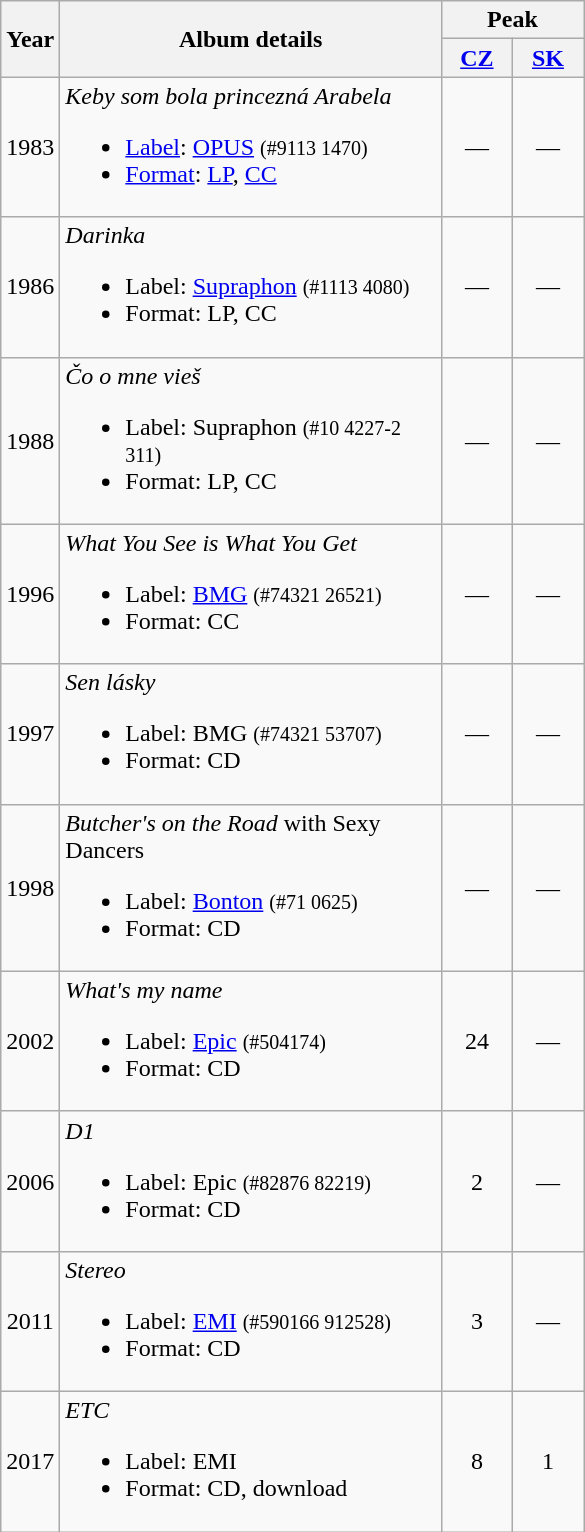<table class="wikitable" style="text-align:center;">
<tr>
<th rowspan="2" width="5">Year</th>
<th rowspan="2" width="247">Album details</th>
<th colspan="2" width="25">Peak</th>
</tr>
<tr>
<th rowspan="1" width="40"><a href='#'>CZ</a></th>
<th rowspan="1" width="40"><a href='#'>SK</a></th>
</tr>
<tr>
<td>1983</td>
<td align="left"><em>Keby som bola princezná Arabela</em><br><ul><li><a href='#'>Label</a>: <a href='#'>OPUS</a> <small>(#9113 1470)</small></li><li><a href='#'>Format</a>: <a href='#'>LP</a>, <a href='#'>CC</a></li></ul></td>
<td>—</td>
<td>—</td>
</tr>
<tr>
<td>1986</td>
<td align="left"><em>Darinka</em><br><ul><li>Label: <a href='#'>Supraphon</a> <small>(#1113 4080)</small></li><li>Format: LP, CC</li></ul></td>
<td>—</td>
<td>—</td>
</tr>
<tr>
<td>1988</td>
<td align="left"><em>Čo o mne vieš</em><br><ul><li>Label: Supraphon <small>(#10 4227-2 311)</small></li><li>Format: LP, CC</li></ul></td>
<td>—</td>
<td>—</td>
</tr>
<tr>
<td>1996</td>
<td align="left"><em>What You See is What You Get</em><br><ul><li>Label: <a href='#'>BMG</a> <small>(#74321 26521)</small></li><li>Format: CC</li></ul></td>
<td>—</td>
<td>—</td>
</tr>
<tr>
<td>1997</td>
<td align="left"><em>Sen lásky</em><br><ul><li>Label: BMG <small>(#74321 53707)</small></li><li>Format: CD</li></ul></td>
<td>—</td>
<td>—</td>
</tr>
<tr>
<td>1998</td>
<td align="left"><em>Butcher's on the Road</em> with Sexy Dancers<br><ul><li>Label: <a href='#'>Bonton</a> <small>(#71 0625)</small></li><li>Format: CD</li></ul></td>
<td>—</td>
<td>—</td>
</tr>
<tr>
<td>2002</td>
<td align="left"><em>What's my name</em><br><ul><li>Label: <a href='#'>Epic</a> <small>(#504174)</small></li><li>Format: CD</li></ul></td>
<td>24</td>
<td>—</td>
</tr>
<tr>
<td>2006</td>
<td align="left"><em>D1</em><br><ul><li>Label: Epic <small>(#82876 82219)</small></li><li>Format: CD</li></ul></td>
<td>2</td>
<td>—</td>
</tr>
<tr>
<td>2011</td>
<td align="left"><em>Stereo</em><br><ul><li>Label: <a href='#'>EMI</a> <small>(#590166 912528)</small></li><li>Format: CD</li></ul></td>
<td>3</td>
<td>—</td>
</tr>
<tr>
<td>2017</td>
<td align="left"><em>ETC</em><br><ul><li>Label: EMI</li><li>Format: CD, download</li></ul></td>
<td>8</td>
<td>1</td>
</tr>
</table>
